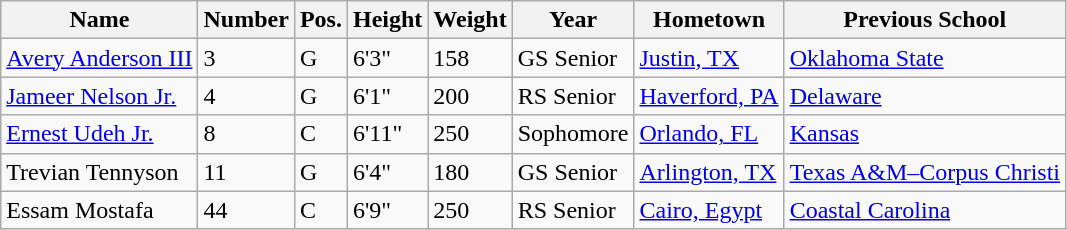<table class="wikitable sortable" border="1">
<tr>
<th>Name</th>
<th>Number</th>
<th>Pos.</th>
<th>Height</th>
<th>Weight</th>
<th>Year</th>
<th>Hometown</th>
<th class="unsortable">Previous School</th>
</tr>
<tr>
<td><a href='#'>Avery Anderson III</a></td>
<td>3</td>
<td>G</td>
<td>6'3"</td>
<td>158</td>
<td>GS Senior</td>
<td><a href='#'>Justin, TX</a></td>
<td><a href='#'>Oklahoma State</a></td>
</tr>
<tr>
<td><a href='#'>Jameer Nelson Jr.</a></td>
<td>4</td>
<td>G</td>
<td>6'1"</td>
<td>200</td>
<td>RS Senior</td>
<td><a href='#'>Haverford, PA</a></td>
<td><a href='#'>Delaware</a></td>
</tr>
<tr>
<td><a href='#'>Ernest Udeh Jr.</a></td>
<td>8</td>
<td>C</td>
<td>6'11"</td>
<td>250</td>
<td>Sophomore</td>
<td><a href='#'>Orlando, FL</a></td>
<td><a href='#'>Kansas</a></td>
</tr>
<tr>
<td>Trevian Tennyson</td>
<td>11</td>
<td>G</td>
<td>6'4"</td>
<td>180</td>
<td>GS Senior</td>
<td><a href='#'>Arlington, TX</a></td>
<td><a href='#'>Texas A&M–Corpus Christi</a></td>
</tr>
<tr>
<td>Essam Mostafa</td>
<td>44</td>
<td>C</td>
<td>6'9"</td>
<td>250</td>
<td>RS Senior</td>
<td><a href='#'>Cairo, Egypt</a></td>
<td><a href='#'>Coastal Carolina</a></td>
</tr>
</table>
